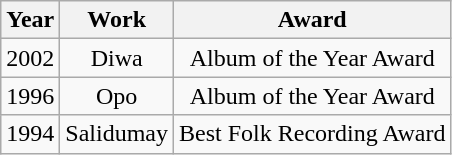<table class="wikitable" style="text-align: center;">
<tr>
<th>Year</th>
<th>Work</th>
<th>Award</th>
</tr>
<tr>
<td>2002</td>
<td>Diwa</td>
<td>Album of the Year Award</td>
</tr>
<tr>
<td>1996</td>
<td>Opo</td>
<td>Album of the Year Award</td>
</tr>
<tr>
<td>1994</td>
<td>Salidumay</td>
<td>Best Folk Recording Award</td>
</tr>
</table>
